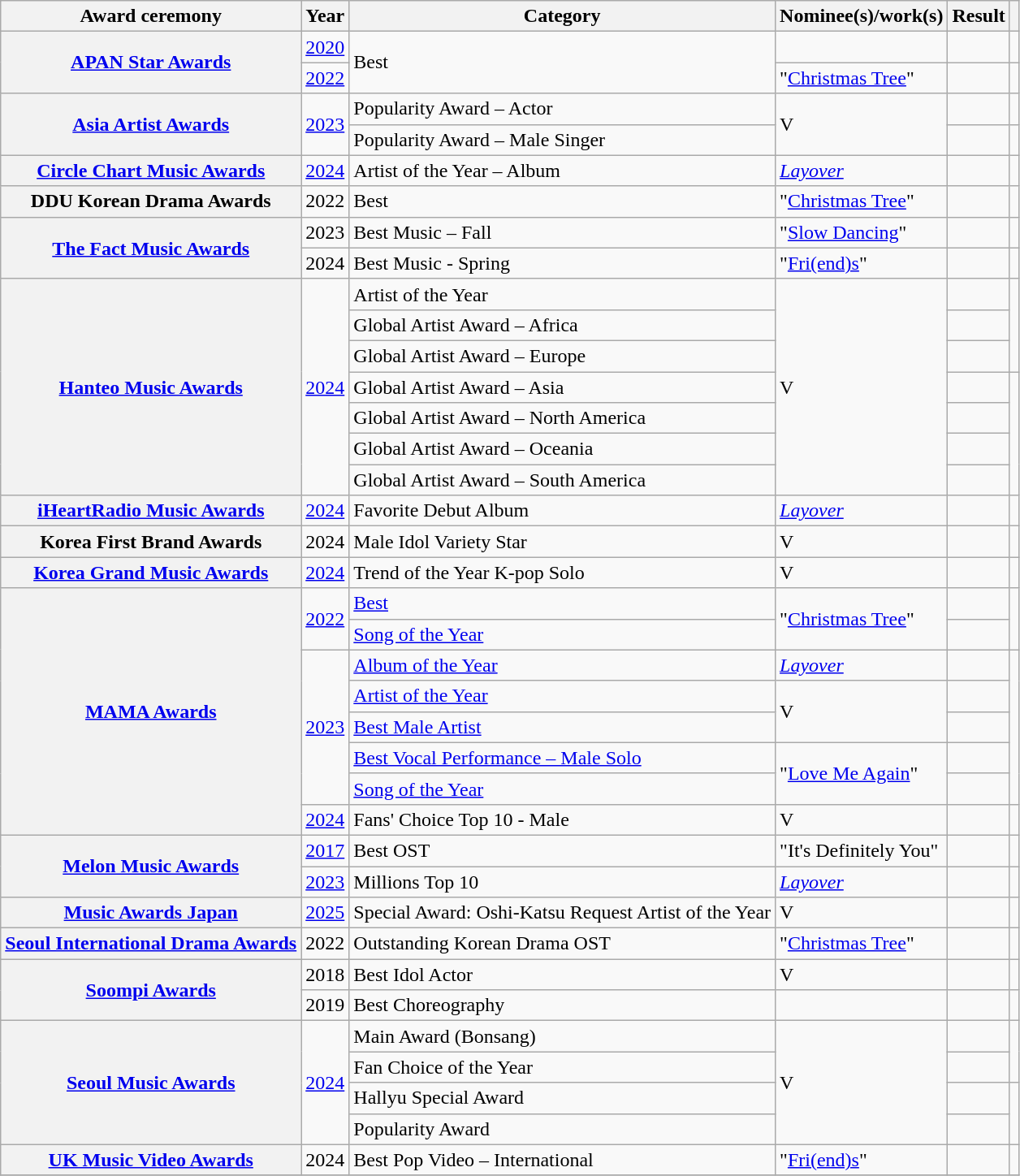<table class="wikitable sortable plainrowheaders">
<tr>
<th scope="col">Award ceremony</th>
<th scope="col">Year</th>
<th scope="col">Category</th>
<th scope="col">Nominee(s)/work(s)</th>
<th scope="col">Result</th>
<th scope="col" class="unsortable"></th>
</tr>
<tr>
<th scope="row" rowspan="2"><a href='#'>APAN Star Awards</a></th>
<td><a href='#'>2020</a></td>
<td rowspan="2">Best </td>
<td></td>
<td></td>
<td style="text-align:center;"></td>
</tr>
<tr>
<td><a href='#'>2022</a></td>
<td>"<a href='#'>Christmas Tree</a>"</td>
<td></td>
<td style="text-align:center"></td>
</tr>
<tr>
<th scope="row" rowspan="2"><a href='#'>Asia Artist Awards</a></th>
<td rowspan="2"><a href='#'>2023</a></td>
<td>Popularity Award – Actor</td>
<td rowspan="2">V</td>
<td></td>
<td style="text-align:center;"></td>
</tr>
<tr>
<td>Popularity Award – Male Singer</td>
<td></td>
<td style="text-align:center;"></td>
</tr>
<tr>
<th scope="row"><a href='#'>Circle Chart Music Awards</a></th>
<td><a href='#'>2024</a></td>
<td>Artist of the Year – Album</td>
<td><em><a href='#'>Layover</a></em></td>
<td></td>
<td style="text-align:center;"></td>
</tr>
<tr>
<th scope="row">DDU Korean Drama Awards</th>
<td>2022</td>
<td>Best </td>
<td>"<a href='#'>Christmas Tree</a>"</td>
<td></td>
<td style="text-align:center"></td>
</tr>
<tr>
<th scope="row"  rowspan="2"><a href='#'>The Fact Music Awards</a></th>
<td>2023</td>
<td>Best Music – Fall</td>
<td>"<a href='#'>Slow Dancing</a>"</td>
<td></td>
<td style="text-align:center;"></td>
</tr>
<tr>
<td>2024</td>
<td>Best Music - Spring</td>
<td>"<a href='#'>Fri(end)s</a>"</td>
<td></td>
<td style="text-align:center;"></td>
</tr>
<tr>
<th scope="row" rowspan="7"><a href='#'>Hanteo Music Awards</a></th>
<td rowspan="7"><a href='#'>2024</a></td>
<td>Artist of the Year</td>
<td rowspan="7">V</td>
<td></td>
<td style="text-align:center" rowspan="3"></td>
</tr>
<tr>
<td>Global Artist Award – Africa</td>
<td></td>
</tr>
<tr>
<td>Global Artist Award – Europe</td>
<td></td>
</tr>
<tr>
<td>Global Artist Award – Asia</td>
<td></td>
<td style="text-align:center" rowspan="4"></td>
</tr>
<tr>
<td>Global Artist Award – North America</td>
<td></td>
</tr>
<tr>
<td>Global Artist Award – Oceania</td>
<td></td>
</tr>
<tr>
<td>Global Artist Award – South America</td>
<td></td>
</tr>
<tr>
<th scope="row"><a href='#'>iHeartRadio Music Awards</a></th>
<td><a href='#'>2024</a></td>
<td>Favorite Debut Album</td>
<td><em><a href='#'>Layover</a></em></td>
<td></td>
<td style="text-align:center;"></td>
</tr>
<tr>
<th scope="row">Korea First Brand Awards</th>
<td>2024</td>
<td>Male Idol Variety Star</td>
<td>V</td>
<td></td>
<td style="text-align:center;"></td>
</tr>
<tr>
<th scope="row"><a href='#'>Korea Grand Music Awards</a></th>
<td><a href='#'>2024</a></td>
<td>Trend of the Year K-pop Solo</td>
<td>V</td>
<td></td>
<td></td>
</tr>
<tr>
<th rowspan="8" scope="row"><a href='#'>MAMA Awards</a></th>
<td rowspan="2"><a href='#'>2022</a></td>
<td><a href='#'>Best </a></td>
<td rowspan="2">"<a href='#'>Christmas Tree</a>"</td>
<td></td>
<td style="text-align:center" rowspan="2"></td>
</tr>
<tr>
<td><a href='#'>Song of the Year</a></td>
<td></td>
</tr>
<tr>
<td rowspan="5"><a href='#'>2023</a></td>
<td><a href='#'>Album of the Year</a></td>
<td><em><a href='#'>Layover</a></em></td>
<td></td>
<td style="text-align:center" rowspan="5"></td>
</tr>
<tr>
<td><a href='#'>Artist of the Year</a></td>
<td rowspan="2">V</td>
<td></td>
</tr>
<tr>
<td><a href='#'>Best Male Artist</a></td>
<td></td>
</tr>
<tr>
<td><a href='#'>Best Vocal Performance – Male Solo</a></td>
<td rowspan="2">"<a href='#'>Love Me Again</a>"</td>
<td></td>
</tr>
<tr>
<td><a href='#'>Song of the Year</a></td>
<td></td>
</tr>
<tr>
<td><a href='#'>2024</a></td>
<td>Fans' Choice Top 10 - Male</td>
<td>V</td>
<td></td>
<td></td>
</tr>
<tr>
<th scope="row" rowspan="2"><a href='#'>Melon Music Awards</a></th>
<td><a href='#'>2017</a></td>
<td>Best OST</td>
<td>"It's Definitely You"</td>
<td></td>
<td style="text-align:center;"></td>
</tr>
<tr>
<td><a href='#'>2023</a></td>
<td>Millions Top 10</td>
<td><em><a href='#'>Layover</a></em></td>
<td></td>
<td style="text-align:center;"></td>
</tr>
<tr>
<th scope="row"><a href='#'>Music Awards Japan</a></th>
<td><a href='#'>2025</a></td>
<td>Special Award: Oshi-Katsu Request Artist of the Year</td>
<td>V</td>
<td></td>
<td style="text-align:center;"></td>
</tr>
<tr>
<th scope="row"><a href='#'>Seoul International Drama Awards</a></th>
<td>2022</td>
<td>Outstanding Korean Drama OST</td>
<td>"<a href='#'>Christmas Tree</a>"</td>
<td></td>
<td style="text-align:center;"></td>
</tr>
<tr>
<th scope="row" rowspan="2"><a href='#'>Soompi Awards</a></th>
<td>2018</td>
<td>Best Idol Actor</td>
<td>V</td>
<td></td>
<td style="text-align:center;"></td>
</tr>
<tr>
<td>2019</td>
<td>Best Choreography</td>
<td></td>
<td></td>
<td style="text-align:center;"></td>
</tr>
<tr>
<th scope="row" rowspan="4"><a href='#'>Seoul Music Awards</a></th>
<td rowspan="4"><a href='#'>2024</a></td>
<td>Main Award (Bonsang)</td>
<td rowspan="4">V</td>
<td></td>
<td style="text-align:center;" rowspan="2"></td>
</tr>
<tr>
<td>Fan Choice of the Year</td>
<td></td>
</tr>
<tr>
<td>Hallyu Special Award</td>
<td></td>
<td style="text-align:center" rowspan="2"></td>
</tr>
<tr>
<td>Popularity Award</td>
<td></td>
</tr>
<tr>
<th scope="row"><a href='#'>UK Music Video Awards</a></th>
<td>2024</td>
<td>Best Pop Video – International</td>
<td>"<a href='#'>Fri(end)s</a>"</td>
<td></td>
<td style="text-align:center;"></td>
</tr>
<tr>
</tr>
</table>
